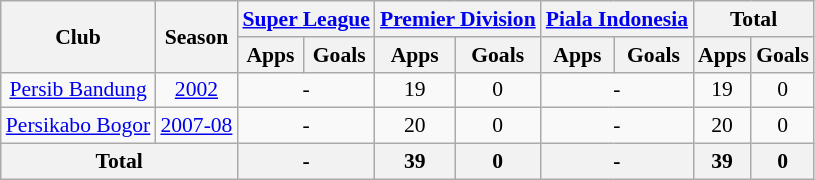<table class="wikitable" style="font-size:90%; text-align:center;">
<tr>
<th rowspan="2">Club</th>
<th rowspan="2">Season</th>
<th colspan="2"><a href='#'>Super League</a></th>
<th colspan="2"><a href='#'>Premier Division</a></th>
<th colspan="2"><a href='#'>Piala Indonesia</a></th>
<th colspan="2">Total</th>
</tr>
<tr>
<th>Apps</th>
<th>Goals</th>
<th>Apps</th>
<th>Goals</th>
<th>Apps</th>
<th>Goals</th>
<th>Apps</th>
<th>Goals</th>
</tr>
<tr>
<td rowspan="1"><a href='#'>Persib Bandung</a></td>
<td><a href='#'>2002</a></td>
<td colspan="2">-</td>
<td>19</td>
<td>0</td>
<td colspan="2">-</td>
<td>19</td>
<td>0</td>
</tr>
<tr>
<td rowspan="1"><a href='#'>Persikabo Bogor</a></td>
<td><a href='#'>2007-08</a></td>
<td colspan="2">-</td>
<td>20</td>
<td>0</td>
<td colspan="2">-</td>
<td>20</td>
<td>0</td>
</tr>
<tr>
<th colspan="2">Total</th>
<th colspan="2">-</th>
<th>39</th>
<th>0</th>
<th colspan="2">-</th>
<th>39</th>
<th>0</th>
</tr>
</table>
